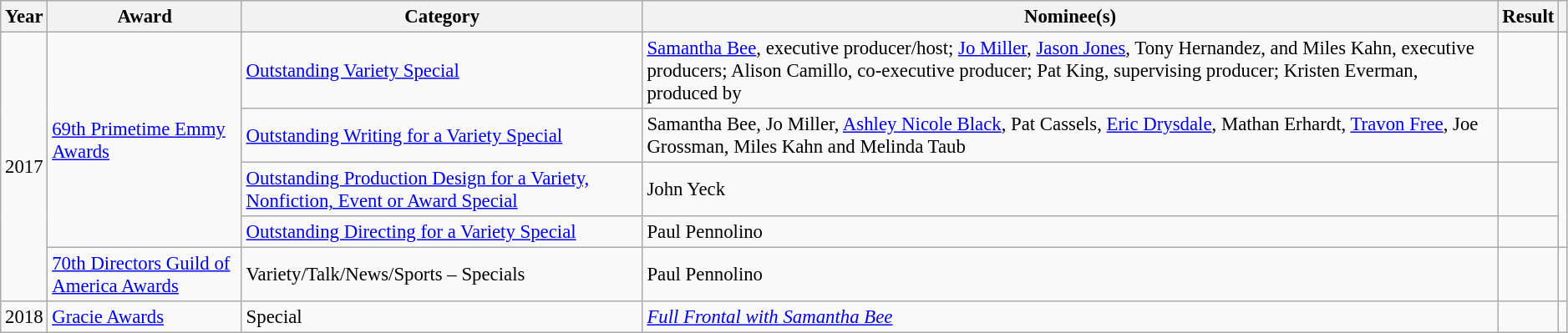<table class="wikitable sortable" style="font-size:95%; width:99%;">
<tr style="text-align:center;">
<th>Year</th>
<th>Award</th>
<th>Category</th>
<th>Nominee(s)</th>
<th>Result</th>
<th scope="col" class="unsortable"></th>
</tr>
<tr>
<td rowspan="5">2017</td>
<td rowspan="4"><a href='#'>69th Primetime Emmy Awards</a></td>
<td><a href='#'>Outstanding Variety Special</a></td>
<td><a href='#'>Samantha Bee</a>, executive producer/host; <a href='#'>Jo Miller</a>, <a href='#'>Jason Jones</a>, Tony Hernandez, and Miles Kahn, executive producers; Alison Camillo, co-executive producer; Pat King, supervising producer; Kristen Everman, produced by</td>
<td></td>
<td rowspan="4"></td>
</tr>
<tr>
<td><a href='#'>Outstanding Writing for a Variety Special</a></td>
<td>Samantha Bee, Jo Miller, <a href='#'>Ashley Nicole Black</a>, Pat Cassels, <a href='#'>Eric Drysdale</a>, Mathan Erhardt, <a href='#'>Travon Free</a>, Joe Grossman, Miles Kahn and Melinda Taub</td>
<td></td>
</tr>
<tr>
<td><a href='#'>Outstanding Production Design for a Variety, Nonfiction, Event or Award Special</a></td>
<td>John Yeck</td>
<td></td>
</tr>
<tr>
<td><a href='#'>Outstanding Directing for a Variety Special</a></td>
<td>Paul Pennolino</td>
<td></td>
</tr>
<tr>
<td><a href='#'>70th Directors Guild of America Awards</a></td>
<td>Variety/Talk/News/Sports – Specials</td>
<td>Paul Pennolino</td>
<td></td>
<td></td>
</tr>
<tr>
<td>2018</td>
<td><a href='#'>Gracie Awards</a></td>
<td>Special</td>
<td><em><a href='#'>Full Frontal with Samantha Bee</a></em></td>
<td></td>
<td></td>
</tr>
</table>
